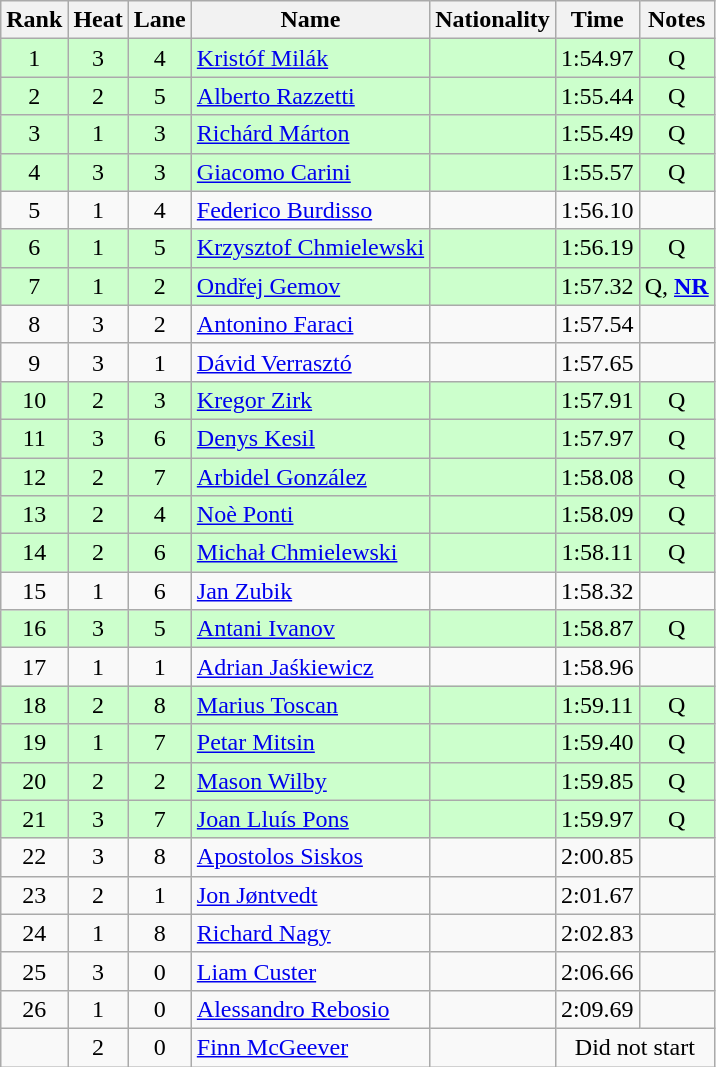<table class="wikitable sortable" style="text-align:center">
<tr>
<th>Rank</th>
<th>Heat</th>
<th>Lane</th>
<th>Name</th>
<th>Nationality</th>
<th>Time</th>
<th>Notes</th>
</tr>
<tr bgcolor=ccffcc>
<td>1</td>
<td>3</td>
<td>4</td>
<td align=left><a href='#'>Kristóf Milák</a></td>
<td align=left></td>
<td>1:54.97</td>
<td>Q</td>
</tr>
<tr bgcolor=ccffcc>
<td>2</td>
<td>2</td>
<td>5</td>
<td align=left><a href='#'>Alberto Razzetti</a></td>
<td align=left></td>
<td>1:55.44</td>
<td>Q</td>
</tr>
<tr bgcolor=ccffcc>
<td>3</td>
<td>1</td>
<td>3</td>
<td align=left><a href='#'>Richárd Márton</a></td>
<td align=left></td>
<td>1:55.49</td>
<td>Q</td>
</tr>
<tr bgcolor=ccffcc>
<td>4</td>
<td>3</td>
<td>3</td>
<td align=left><a href='#'>Giacomo Carini</a></td>
<td align=left></td>
<td>1:55.57</td>
<td>Q</td>
</tr>
<tr>
<td>5</td>
<td>1</td>
<td>4</td>
<td align=left><a href='#'>Federico Burdisso</a></td>
<td align=left></td>
<td>1:56.10</td>
<td></td>
</tr>
<tr bgcolor=ccffcc>
<td>6</td>
<td>1</td>
<td>5</td>
<td align=left><a href='#'>Krzysztof Chmielewski</a></td>
<td align=left></td>
<td>1:56.19</td>
<td>Q</td>
</tr>
<tr bgcolor=ccffcc>
<td>7</td>
<td>1</td>
<td>2</td>
<td align=left><a href='#'>Ondřej Gemov</a></td>
<td align=left></td>
<td>1:57.32</td>
<td>Q, <strong><a href='#'>NR</a></strong></td>
</tr>
<tr>
<td>8</td>
<td>3</td>
<td>2</td>
<td align=left><a href='#'>Antonino Faraci</a></td>
<td align=left></td>
<td>1:57.54</td>
<td></td>
</tr>
<tr>
<td>9</td>
<td>3</td>
<td>1</td>
<td align=left><a href='#'>Dávid Verrasztó</a></td>
<td align=left></td>
<td>1:57.65</td>
<td></td>
</tr>
<tr bgcolor=ccffcc>
<td>10</td>
<td>2</td>
<td>3</td>
<td align=left><a href='#'>Kregor Zirk</a></td>
<td align=left></td>
<td>1:57.91</td>
<td>Q</td>
</tr>
<tr bgcolor=ccffcc>
<td>11</td>
<td>3</td>
<td>6</td>
<td align=left><a href='#'>Denys Kesil</a></td>
<td align=left></td>
<td>1:57.97</td>
<td>Q</td>
</tr>
<tr bgcolor=ccffcc>
<td>12</td>
<td>2</td>
<td>7</td>
<td align=left><a href='#'>Arbidel González</a></td>
<td align=left></td>
<td>1:58.08</td>
<td>Q</td>
</tr>
<tr bgcolor=ccffcc>
<td>13</td>
<td>2</td>
<td>4</td>
<td align=left><a href='#'>Noè Ponti</a></td>
<td align=left></td>
<td>1:58.09</td>
<td>Q</td>
</tr>
<tr bgcolor=ccffcc>
<td>14</td>
<td>2</td>
<td>6</td>
<td align=left><a href='#'>Michał Chmielewski</a></td>
<td align=left></td>
<td>1:58.11</td>
<td>Q</td>
</tr>
<tr>
<td>15</td>
<td>1</td>
<td>6</td>
<td align=left><a href='#'>Jan Zubik</a></td>
<td align=left></td>
<td>1:58.32</td>
<td></td>
</tr>
<tr bgcolor=ccffcc>
<td>16</td>
<td>3</td>
<td>5</td>
<td align=left><a href='#'>Antani Ivanov</a></td>
<td align=left></td>
<td>1:58.87</td>
<td>Q</td>
</tr>
<tr>
<td>17</td>
<td>1</td>
<td>1</td>
<td align=left><a href='#'>Adrian Jaśkiewicz</a></td>
<td align=left></td>
<td>1:58.96</td>
<td></td>
</tr>
<tr bgcolor=ccffcc>
<td>18</td>
<td>2</td>
<td>8</td>
<td align=left><a href='#'>Marius Toscan</a></td>
<td align=left></td>
<td>1:59.11</td>
<td>Q</td>
</tr>
<tr bgcolor=ccffcc>
<td>19</td>
<td>1</td>
<td>7</td>
<td align=left><a href='#'>Petar Mitsin</a></td>
<td align=left></td>
<td>1:59.40</td>
<td>Q</td>
</tr>
<tr bgcolor=ccffcc>
<td>20</td>
<td>2</td>
<td>2</td>
<td align=left><a href='#'>Mason Wilby</a></td>
<td align=left></td>
<td>1:59.85</td>
<td>Q</td>
</tr>
<tr bgcolor=ccffcc>
<td>21</td>
<td>3</td>
<td>7</td>
<td align=left><a href='#'>Joan Lluís Pons</a></td>
<td align=left></td>
<td>1:59.97</td>
<td>Q</td>
</tr>
<tr>
<td>22</td>
<td>3</td>
<td>8</td>
<td align=left><a href='#'>Apostolos Siskos</a></td>
<td align=left></td>
<td>2:00.85</td>
<td></td>
</tr>
<tr>
<td>23</td>
<td>2</td>
<td>1</td>
<td align=left><a href='#'>Jon Jøntvedt</a></td>
<td align=left></td>
<td>2:01.67</td>
<td></td>
</tr>
<tr>
<td>24</td>
<td>1</td>
<td>8</td>
<td align=left><a href='#'>Richard Nagy</a></td>
<td align=left></td>
<td>2:02.83</td>
<td></td>
</tr>
<tr>
<td>25</td>
<td>3</td>
<td>0</td>
<td align=left><a href='#'>Liam Custer</a></td>
<td align=left></td>
<td>2:06.66</td>
<td></td>
</tr>
<tr>
<td>26</td>
<td>1</td>
<td>0</td>
<td align=left><a href='#'>Alessandro Rebosio</a></td>
<td align=left></td>
<td>2:09.69</td>
<td></td>
</tr>
<tr>
<td></td>
<td>2</td>
<td>0</td>
<td align=left><a href='#'>Finn McGeever</a></td>
<td align=left></td>
<td colspan=2>Did not start</td>
</tr>
</table>
